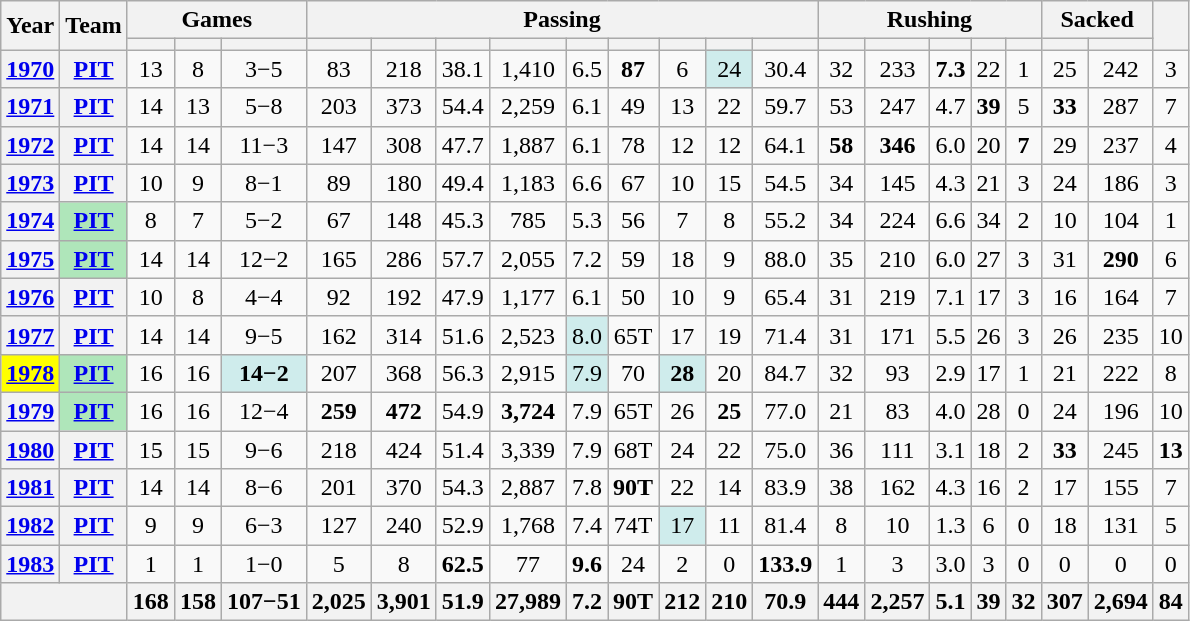<table class="wikitable" style="text-align:center;">
<tr>
<th rowspan="2">Year</th>
<th rowspan="2">Team</th>
<th colspan="3">Games</th>
<th colspan="9">Passing</th>
<th colspan="5">Rushing</th>
<th colspan="2">Sacked</th>
<th rowspan="2"></th>
</tr>
<tr>
<th></th>
<th></th>
<th></th>
<th></th>
<th></th>
<th></th>
<th></th>
<th></th>
<th></th>
<th></th>
<th></th>
<th></th>
<th></th>
<th></th>
<th></th>
<th></th>
<th></th>
<th></th>
<th></th>
</tr>
<tr>
<th><a href='#'>1970</a></th>
<th><a href='#'>PIT</a></th>
<td>13</td>
<td>8</td>
<td>3−5</td>
<td>83</td>
<td>218</td>
<td>38.1</td>
<td>1,410</td>
<td>6.5</td>
<td><strong>87</strong></td>
<td>6</td>
<td style="background:#cfecec;">24</td>
<td>30.4</td>
<td>32</td>
<td>233</td>
<td><strong>7.3</strong></td>
<td>22</td>
<td>1</td>
<td>25</td>
<td>242</td>
<td>3</td>
</tr>
<tr>
<th><a href='#'>1971</a></th>
<th><a href='#'>PIT</a></th>
<td>14</td>
<td>13</td>
<td>5−8</td>
<td>203</td>
<td>373</td>
<td>54.4</td>
<td>2,259</td>
<td>6.1</td>
<td>49</td>
<td>13</td>
<td>22</td>
<td>59.7</td>
<td>53</td>
<td>247</td>
<td>4.7</td>
<td><strong>39</strong></td>
<td>5</td>
<td><strong>33</strong></td>
<td>287</td>
<td>7</td>
</tr>
<tr>
<th><a href='#'>1972</a></th>
<th><a href='#'>PIT</a></th>
<td>14</td>
<td>14</td>
<td>11−3</td>
<td>147</td>
<td>308</td>
<td>47.7</td>
<td>1,887</td>
<td>6.1</td>
<td>78</td>
<td>12</td>
<td>12</td>
<td>64.1</td>
<td><strong>58</strong></td>
<td><strong>346</strong></td>
<td>6.0</td>
<td>20</td>
<td><strong>7</strong></td>
<td>29</td>
<td>237</td>
<td>4</td>
</tr>
<tr>
<th><a href='#'>1973</a></th>
<th><a href='#'>PIT</a></th>
<td>10</td>
<td>9</td>
<td>8−1</td>
<td>89</td>
<td>180</td>
<td>49.4</td>
<td>1,183</td>
<td>6.6</td>
<td>67</td>
<td>10</td>
<td>15</td>
<td>54.5</td>
<td>34</td>
<td>145</td>
<td>4.3</td>
<td>21</td>
<td>3</td>
<td>24</td>
<td>186</td>
<td>3</td>
</tr>
<tr>
<th><a href='#'>1974</a></th>
<th style="background:#afe6ba;"><a href='#'>PIT</a></th>
<td>8</td>
<td>7</td>
<td>5−2</td>
<td>67</td>
<td>148</td>
<td>45.3</td>
<td>785</td>
<td>5.3</td>
<td>56</td>
<td>7</td>
<td>8</td>
<td>55.2</td>
<td>34</td>
<td>224</td>
<td>6.6</td>
<td>34</td>
<td>2</td>
<td>10</td>
<td>104</td>
<td>1</td>
</tr>
<tr>
<th><a href='#'>1975</a></th>
<th style="background:#afe6ba;"><a href='#'>PIT</a></th>
<td>14</td>
<td>14</td>
<td>12−2</td>
<td>165</td>
<td>286</td>
<td>57.7</td>
<td>2,055</td>
<td>7.2</td>
<td>59</td>
<td>18</td>
<td>9</td>
<td>88.0</td>
<td>35</td>
<td>210</td>
<td>6.0</td>
<td>27</td>
<td>3</td>
<td>31</td>
<td><strong>290</strong></td>
<td>6</td>
</tr>
<tr>
<th><a href='#'>1976</a></th>
<th><a href='#'>PIT</a></th>
<td>10</td>
<td>8</td>
<td>4−4</td>
<td>92</td>
<td>192</td>
<td>47.9</td>
<td>1,177</td>
<td>6.1</td>
<td>50</td>
<td>10</td>
<td>9</td>
<td>65.4</td>
<td>31</td>
<td>219</td>
<td>7.1</td>
<td>17</td>
<td>3</td>
<td>16</td>
<td>164</td>
<td>7</td>
</tr>
<tr>
<th><a href='#'>1977</a></th>
<th><a href='#'>PIT</a></th>
<td>14</td>
<td>14</td>
<td>9−5</td>
<td>162</td>
<td>314</td>
<td>51.6</td>
<td>2,523</td>
<td style="background:#cfecec;">8.0</td>
<td>65T</td>
<td>17</td>
<td>19</td>
<td>71.4</td>
<td>31</td>
<td>171</td>
<td>5.5</td>
<td>26</td>
<td>3</td>
<td>26</td>
<td>235</td>
<td>10</td>
</tr>
<tr>
<th style="background:#ffff00;"><a href='#'>1978</a></th>
<th style="background:#afe6ba;"><a href='#'>PIT</a></th>
<td>16</td>
<td>16</td>
<td style="background:#cfecec;"><strong>14−2</strong></td>
<td>207</td>
<td>368</td>
<td>56.3</td>
<td>2,915</td>
<td style="background:#cfecec;">7.9</td>
<td>70</td>
<td style="background:#cfecec;"><strong>28</strong></td>
<td>20</td>
<td>84.7</td>
<td>32</td>
<td>93</td>
<td>2.9</td>
<td>17</td>
<td>1</td>
<td>21</td>
<td>222</td>
<td>8</td>
</tr>
<tr>
<th><a href='#'>1979</a></th>
<th style="background:#afe6ba;"><a href='#'>PIT</a></th>
<td>16</td>
<td>16</td>
<td>12−4</td>
<td><strong>259</strong></td>
<td><strong>472</strong></td>
<td>54.9</td>
<td><strong>3,724</strong></td>
<td>7.9</td>
<td>65T</td>
<td>26</td>
<td><strong>25</strong></td>
<td>77.0</td>
<td>21</td>
<td>83</td>
<td>4.0</td>
<td>28</td>
<td>0</td>
<td>24</td>
<td>196</td>
<td>10</td>
</tr>
<tr>
<th><a href='#'>1980</a></th>
<th><a href='#'>PIT</a></th>
<td>15</td>
<td>15</td>
<td>9−6</td>
<td>218</td>
<td>424</td>
<td>51.4</td>
<td>3,339</td>
<td>7.9</td>
<td>68T</td>
<td>24</td>
<td>22</td>
<td>75.0</td>
<td>36</td>
<td>111</td>
<td>3.1</td>
<td>18</td>
<td>2</td>
<td><strong>33</strong></td>
<td>245</td>
<td><strong>13</strong></td>
</tr>
<tr>
<th><a href='#'>1981</a></th>
<th><a href='#'>PIT</a></th>
<td>14</td>
<td>14</td>
<td>8−6</td>
<td>201</td>
<td>370</td>
<td>54.3</td>
<td>2,887</td>
<td>7.8</td>
<td><strong>90T</strong></td>
<td>22</td>
<td>14</td>
<td>83.9</td>
<td>38</td>
<td>162</td>
<td>4.3</td>
<td>16</td>
<td>2</td>
<td>17</td>
<td>155</td>
<td>7</td>
</tr>
<tr>
<th><a href='#'>1982</a></th>
<th><a href='#'>PIT</a></th>
<td>9</td>
<td>9</td>
<td>6−3</td>
<td>127</td>
<td>240</td>
<td>52.9</td>
<td>1,768</td>
<td>7.4</td>
<td>74T</td>
<td style="background:#cfecec;">17</td>
<td>11</td>
<td>81.4</td>
<td>8</td>
<td>10</td>
<td>1.3</td>
<td>6</td>
<td>0</td>
<td>18</td>
<td>131</td>
<td>5</td>
</tr>
<tr>
<th><a href='#'>1983</a></th>
<th><a href='#'>PIT</a></th>
<td>1</td>
<td>1</td>
<td>1−0</td>
<td>5</td>
<td>8</td>
<td><strong>62.5</strong></td>
<td>77</td>
<td><strong>9.6</strong></td>
<td>24</td>
<td>2</td>
<td>0</td>
<td><strong>133.9</strong></td>
<td>1</td>
<td>3</td>
<td>3.0</td>
<td>3</td>
<td>0</td>
<td>0</td>
<td>0</td>
<td>0</td>
</tr>
<tr>
<th colspan="2"></th>
<th>168</th>
<th>158</th>
<th>107−51</th>
<th>2,025</th>
<th>3,901</th>
<th>51.9</th>
<th>27,989</th>
<th>7.2</th>
<th>90T</th>
<th>212</th>
<th>210</th>
<th>70.9</th>
<th>444</th>
<th>2,257</th>
<th>5.1</th>
<th>39</th>
<th>32</th>
<th>307</th>
<th>2,694</th>
<th>84</th>
</tr>
</table>
